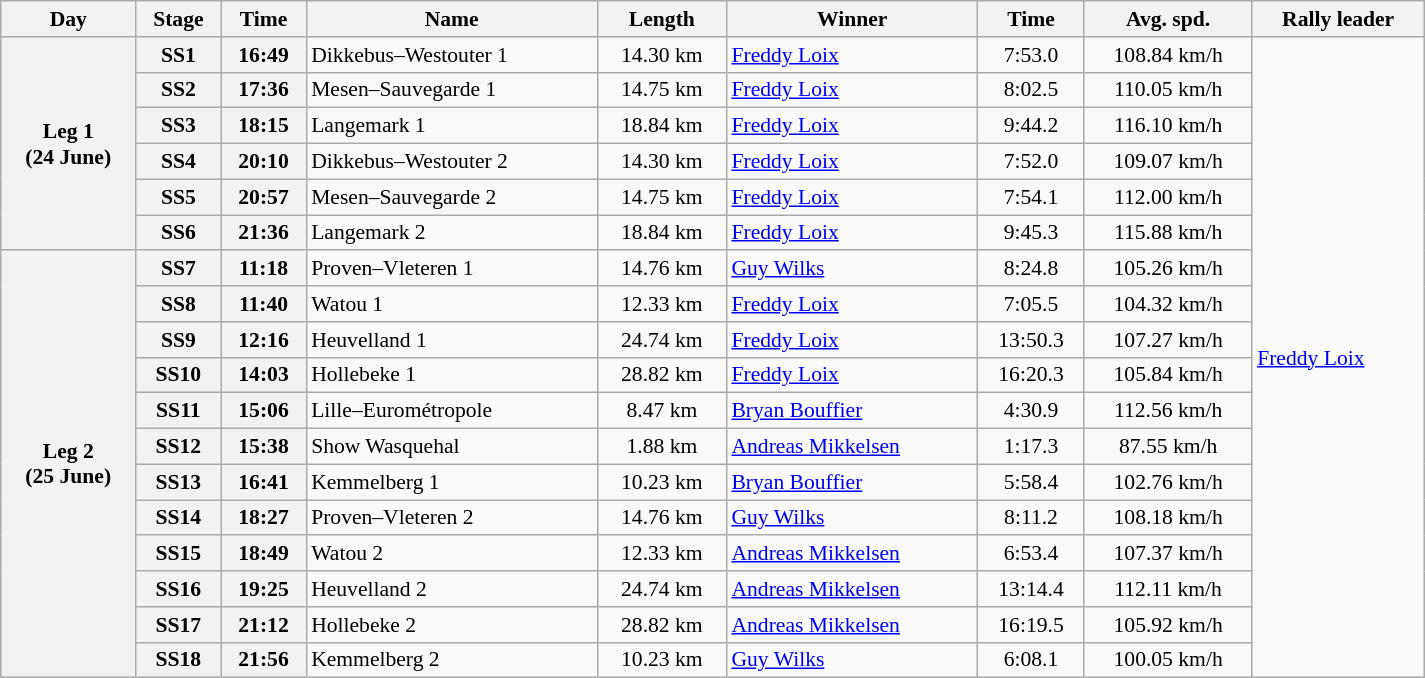<table class="wikitable" width=100% style="text-align: center; font-size: 90%; max-width: 950px;">
<tr>
<th>Day</th>
<th>Stage</th>
<th>Time</th>
<th>Name</th>
<th>Length</th>
<th>Winner</th>
<th>Time</th>
<th>Avg. spd.</th>
<th>Rally leader</th>
</tr>
<tr>
<th rowspan="6">Leg 1<br>(24 June)</th>
<th>SS1</th>
<th>16:49</th>
<td align=left>Dikkebus–Westouter 1</td>
<td>14.30 km</td>
<td align=left> <a href='#'>Freddy Loix</a></td>
<td>7:53.0</td>
<td>108.84 km/h</td>
<td align=left rowspan=18> <a href='#'>Freddy Loix</a></td>
</tr>
<tr>
<th>SS2</th>
<th>17:36</th>
<td align=left>Mesen–Sauvegarde 1</td>
<td>14.75 km</td>
<td align=left> <a href='#'>Freddy Loix</a></td>
<td>8:02.5</td>
<td>110.05 km/h</td>
</tr>
<tr>
<th>SS3</th>
<th>18:15</th>
<td align=left>Langemark 1</td>
<td>18.84 km</td>
<td align=left> <a href='#'>Freddy Loix</a></td>
<td>9:44.2</td>
<td>116.10 km/h</td>
</tr>
<tr>
<th>SS4</th>
<th>20:10</th>
<td align=left>Dikkebus–Westouter 2</td>
<td>14.30 km</td>
<td align=left> <a href='#'>Freddy Loix</a></td>
<td>7:52.0</td>
<td>109.07 km/h</td>
</tr>
<tr>
<th>SS5</th>
<th>20:57</th>
<td align=left>Mesen–Sauvegarde 2</td>
<td>14.75 km</td>
<td align=left> <a href='#'>Freddy Loix</a></td>
<td>7:54.1</td>
<td>112.00 km/h</td>
</tr>
<tr>
<th>SS6</th>
<th>21:36</th>
<td align=left>Langemark 2</td>
<td>18.84 km</td>
<td align=left> <a href='#'>Freddy Loix</a></td>
<td>9:45.3</td>
<td>115.88 km/h</td>
</tr>
<tr>
<th rowspan="12">Leg 2<br>(25 June)</th>
<th>SS7</th>
<th>11:18</th>
<td align=left>Proven–Vleteren 1</td>
<td>14.76 km</td>
<td align=left> <a href='#'>Guy Wilks</a></td>
<td>8:24.8</td>
<td>105.26 km/h</td>
</tr>
<tr>
<th>SS8</th>
<th>11:40</th>
<td align=left>Watou 1</td>
<td>12.33 km</td>
<td align=left> <a href='#'>Freddy Loix</a></td>
<td>7:05.5</td>
<td>104.32 km/h</td>
</tr>
<tr>
<th>SS9</th>
<th>12:16</th>
<td align=left>Heuvelland 1</td>
<td>24.74 km</td>
<td align=left> <a href='#'>Freddy Loix</a></td>
<td>13:50.3</td>
<td>107.27 km/h</td>
</tr>
<tr>
<th>SS10</th>
<th>14:03</th>
<td align=left>Hollebeke 1</td>
<td>28.82 km</td>
<td align=left> <a href='#'>Freddy Loix</a></td>
<td>16:20.3</td>
<td>105.84 km/h</td>
</tr>
<tr>
<th>SS11</th>
<th>15:06</th>
<td align=left>Lille–Eurométropole</td>
<td>8.47 km</td>
<td align=left> <a href='#'>Bryan Bouffier</a></td>
<td>4:30.9</td>
<td>112.56 km/h</td>
</tr>
<tr>
<th>SS12</th>
<th>15:38</th>
<td align=left>Show Wasquehal</td>
<td>1.88 km</td>
<td align=left> <a href='#'>Andreas Mikkelsen</a></td>
<td>1:17.3</td>
<td>87.55 km/h</td>
</tr>
<tr>
<th>SS13</th>
<th>16:41</th>
<td align=left>Kemmelberg 1</td>
<td>10.23 km</td>
<td align=left> <a href='#'>Bryan Bouffier</a></td>
<td>5:58.4</td>
<td>102.76 km/h</td>
</tr>
<tr>
<th>SS14</th>
<th>18:27</th>
<td align=left>Proven–Vleteren 2</td>
<td>14.76 km</td>
<td align=left> <a href='#'>Guy Wilks</a></td>
<td>8:11.2</td>
<td>108.18 km/h</td>
</tr>
<tr>
<th>SS15</th>
<th>18:49</th>
<td align=left>Watou 2</td>
<td>12.33 km</td>
<td align=left> <a href='#'>Andreas Mikkelsen</a></td>
<td>6:53.4</td>
<td>107.37 km/h</td>
</tr>
<tr>
<th>SS16</th>
<th>19:25</th>
<td align=left>Heuvelland 2</td>
<td>24.74 km</td>
<td align=left> <a href='#'>Andreas Mikkelsen</a></td>
<td>13:14.4</td>
<td>112.11 km/h</td>
</tr>
<tr>
<th>SS17</th>
<th>21:12</th>
<td align=left>Hollebeke 2</td>
<td>28.82 km</td>
<td align=left> <a href='#'>Andreas Mikkelsen</a></td>
<td>16:19.5</td>
<td>105.92 km/h</td>
</tr>
<tr>
<th>SS18</th>
<th>21:56</th>
<td align=left>Kemmelberg 2</td>
<td>10.23 km</td>
<td align=left> <a href='#'>Guy Wilks</a></td>
<td>6:08.1</td>
<td>100.05 km/h</td>
</tr>
</table>
